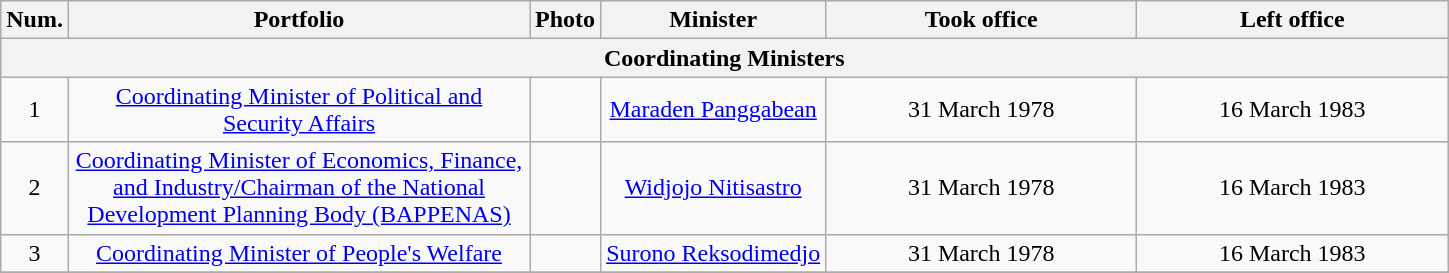<table class="wikitable">
<tr>
<th width=25>Num.</th>
<th width=300>Portfolio</th>
<th>Photo</th>
<th>Minister</th>
<th width=200>Took office</th>
<th width=200>Left office</th>
</tr>
<tr>
<th colspan="6">Coordinating Ministers</th>
</tr>
<tr>
<td align="center">1</td>
<td align="center"><a href='#'>Coordinating Minister of Political and Security Affairs</a></td>
<td align="center"></td>
<td align="center"><a href='#'>Maraden Panggabean</a></td>
<td align="center">31 March 1978</td>
<td align="center">16 March 1983</td>
</tr>
<tr>
<td align="center">2</td>
<td align="center"><a href='#'>Coordinating Minister of Economics, Finance, and Industry/Chairman of the National Development Planning Body (BAPPENAS)</a></td>
<td align="center"></td>
<td align="center"><a href='#'>Widjojo Nitisastro</a></td>
<td align="center">31 March 1978</td>
<td align="center">16 March 1983</td>
</tr>
<tr>
<td align="center">3</td>
<td align="center"><a href='#'>Coordinating Minister of People's Welfare</a></td>
<td align="center"></td>
<td align="center"><a href='#'>Surono Reksodimedjo</a></td>
<td align="center">31 March 1978</td>
<td align="center">16 March 1983</td>
</tr>
<tr>
</tr>
</table>
